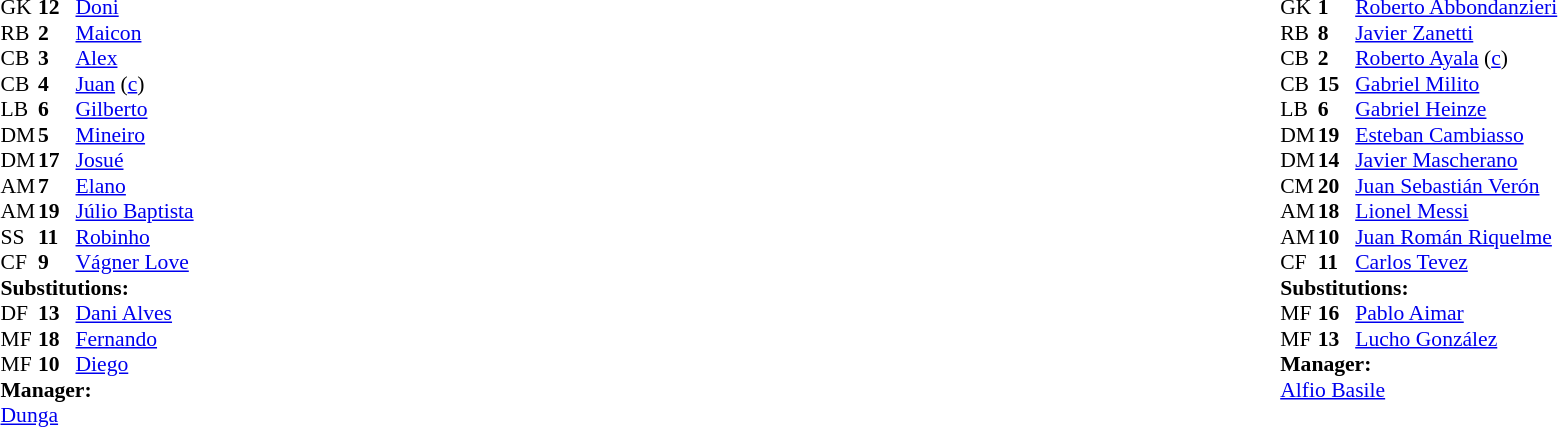<table width="100%">
<tr>
<td valign="top" width="50%"><br><table style="font-size: 90%" cellspacing="0" cellpadding="0">
<tr>
<th width=25></th>
<th width=25></th>
</tr>
<tr>
<td>GK</td>
<td><strong>12</strong></td>
<td><a href='#'>Doni</a></td>
<td></td>
</tr>
<tr>
<td>RB</td>
<td><strong>2</strong></td>
<td><a href='#'>Maicon</a></td>
</tr>
<tr>
<td>CB</td>
<td><strong>3</strong></td>
<td><a href='#'>Alex</a></td>
<td></td>
</tr>
<tr>
<td>CB</td>
<td><strong>4</strong></td>
<td><a href='#'>Juan</a> (<a href='#'>c</a>)</td>
</tr>
<tr>
<td>LB</td>
<td><strong>6</strong></td>
<td><a href='#'>Gilberto</a></td>
<td></td>
</tr>
<tr>
<td>DM</td>
<td><strong>5</strong></td>
<td><a href='#'>Mineiro</a></td>
</tr>
<tr>
<td>DM</td>
<td><strong>17</strong></td>
<td><a href='#'>Josué</a></td>
<td></td>
</tr>
<tr>
<td>AM</td>
<td><strong>7</strong></td>
<td><a href='#'>Elano</a></td>
<td></td>
<td></td>
</tr>
<tr>
<td>AM</td>
<td><strong>19</strong></td>
<td><a href='#'>Júlio Baptista</a></td>
<td></td>
</tr>
<tr>
<td>SS</td>
<td><strong>11</strong></td>
<td><a href='#'>Robinho</a></td>
<td></td>
<td></td>
</tr>
<tr>
<td>CF</td>
<td><strong>9</strong></td>
<td><a href='#'>Vágner Love</a></td>
<td></td>
<td></td>
</tr>
<tr>
<td colspan=3><strong>Substitutions:</strong></td>
</tr>
<tr>
<td>DF</td>
<td><strong>13</strong></td>
<td><a href='#'>Dani Alves</a></td>
<td></td>
<td></td>
</tr>
<tr>
<td>MF</td>
<td><strong>18</strong></td>
<td><a href='#'>Fernando</a></td>
<td></td>
<td></td>
</tr>
<tr>
<td>MF</td>
<td><strong>10</strong></td>
<td><a href='#'>Diego</a></td>
<td></td>
<td></td>
</tr>
<tr>
<td colspan=3><strong>Manager:</strong></td>
</tr>
<tr>
<td colspan=3><a href='#'>Dunga</a></td>
</tr>
</table>
</td>
<td valign="top"></td>
<td valign="top" width="50%"><br><table style="font-size: 90%" cellspacing="0" cellpadding="0" align="center">
<tr>
<th width=25></th>
<th width=25></th>
</tr>
<tr>
<td>GK</td>
<td><strong>1</strong></td>
<td><a href='#'>Roberto Abbondanzieri</a></td>
</tr>
<tr>
<td>RB</td>
<td><strong>8</strong></td>
<td><a href='#'>Javier Zanetti</a></td>
</tr>
<tr>
<td>CB</td>
<td><strong>2</strong></td>
<td><a href='#'>Roberto Ayala</a> (<a href='#'>c</a>)</td>
</tr>
<tr>
<td>CB</td>
<td><strong>15</strong></td>
<td><a href='#'>Gabriel Milito</a></td>
</tr>
<tr>
<td>LB</td>
<td><strong>6</strong></td>
<td><a href='#'>Gabriel Heinze</a></td>
</tr>
<tr>
<td>DM</td>
<td><strong>19</strong></td>
<td><a href='#'>Esteban Cambiasso</a></td>
<td></td>
<td></td>
</tr>
<tr>
<td>DM</td>
<td><strong>14</strong></td>
<td><a href='#'>Javier Mascherano</a></td>
<td></td>
</tr>
<tr>
<td>CM</td>
<td><strong>20</strong></td>
<td><a href='#'>Juan Sebastián Verón</a></td>
<td></td>
<td></td>
</tr>
<tr>
<td>AM</td>
<td><strong>18</strong></td>
<td><a href='#'>Lionel Messi</a></td>
</tr>
<tr>
<td>AM</td>
<td><strong>10</strong></td>
<td><a href='#'>Juan Román Riquelme</a></td>
</tr>
<tr>
<td>CF</td>
<td><strong>11</strong></td>
<td><a href='#'>Carlos Tevez</a></td>
<td></td>
</tr>
<tr>
<td colspan=3><strong>Substitutions:</strong></td>
</tr>
<tr>
<td>MF</td>
<td><strong>16</strong></td>
<td><a href='#'>Pablo Aimar</a></td>
<td></td>
<td></td>
</tr>
<tr>
<td>MF</td>
<td><strong>13</strong></td>
<td><a href='#'>Lucho González</a></td>
<td></td>
<td></td>
</tr>
<tr>
<td colspan=3><strong>Manager:</strong></td>
</tr>
<tr>
<td colspan=3><a href='#'>Alfio Basile</a></td>
</tr>
</table>
</td>
</tr>
</table>
